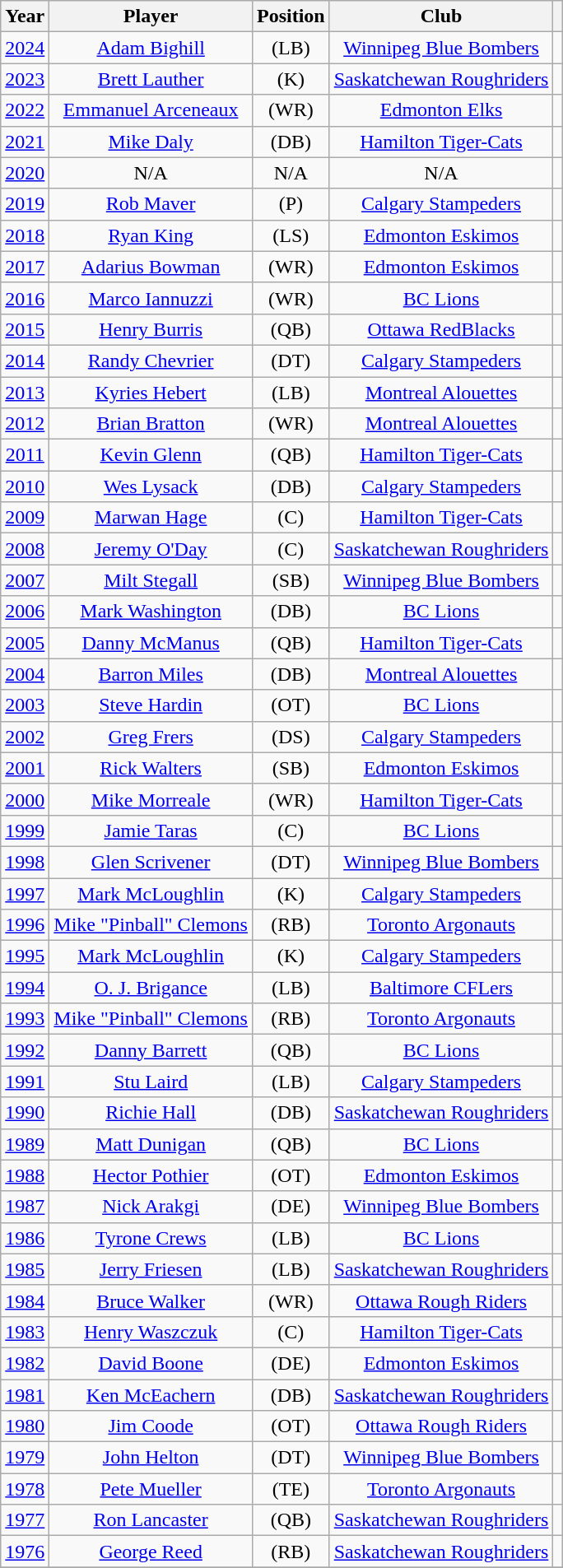<table class="wikitable sortable" style="text-align:center">
<tr>
<th>Year</th>
<th>Player</th>
<th>Position</th>
<th>Club</th>
<th class="unsortable"></th>
</tr>
<tr>
<td><a href='#'>2024</a></td>
<td><a href='#'>Adam Bighill</a></td>
<td>(LB)</td>
<td><a href='#'>Winnipeg Blue Bombers</a></td>
<td></td>
</tr>
<tr>
<td><a href='#'>2023</a></td>
<td><a href='#'>Brett Lauther</a></td>
<td>(K)</td>
<td><a href='#'>Saskatchewan Roughriders</a></td>
<td></td>
</tr>
<tr>
<td><a href='#'>2022</a></td>
<td><a href='#'>Emmanuel Arceneaux</a></td>
<td>(WR)</td>
<td><a href='#'>Edmonton Elks</a></td>
<td></td>
</tr>
<tr>
<td><a href='#'>2021</a></td>
<td><a href='#'>Mike Daly</a></td>
<td>(DB)</td>
<td><a href='#'>Hamilton Tiger-Cats</a></td>
<td></td>
</tr>
<tr>
<td><a href='#'>2020</a></td>
<td>N/A</td>
<td>N/A</td>
<td>N/A</td>
<td></td>
</tr>
<tr>
<td><a href='#'>2019</a></td>
<td><a href='#'>Rob Maver</a></td>
<td>(P)</td>
<td><a href='#'>Calgary Stampeders</a></td>
<td></td>
</tr>
<tr>
<td><a href='#'>2018</a></td>
<td><a href='#'>Ryan King</a></td>
<td>(LS)</td>
<td><a href='#'>Edmonton Eskimos</a></td>
<td></td>
</tr>
<tr>
<td><a href='#'>2017</a></td>
<td><a href='#'>Adarius Bowman</a></td>
<td>(WR)</td>
<td><a href='#'>Edmonton Eskimos</a></td>
<td></td>
</tr>
<tr>
<td><a href='#'>2016</a></td>
<td><a href='#'>Marco Iannuzzi</a></td>
<td>(WR)</td>
<td><a href='#'>BC Lions</a></td>
<td></td>
</tr>
<tr>
<td><a href='#'>2015</a></td>
<td><a href='#'>Henry Burris</a></td>
<td>(QB)</td>
<td><a href='#'>Ottawa RedBlacks</a></td>
<td></td>
</tr>
<tr>
<td><a href='#'>2014</a></td>
<td><a href='#'>Randy Chevrier</a></td>
<td>(DT)</td>
<td><a href='#'>Calgary Stampeders</a></td>
<td></td>
</tr>
<tr>
<td><a href='#'>2013</a></td>
<td><a href='#'>Kyries Hebert</a></td>
<td>(LB)</td>
<td><a href='#'>Montreal Alouettes</a></td>
<td></td>
</tr>
<tr>
<td><a href='#'>2012</a></td>
<td><a href='#'>Brian Bratton</a></td>
<td>(WR)</td>
<td><a href='#'>Montreal Alouettes</a></td>
<td></td>
</tr>
<tr>
<td><a href='#'>2011</a></td>
<td><a href='#'>Kevin Glenn</a></td>
<td>(QB)</td>
<td><a href='#'>Hamilton Tiger-Cats</a></td>
<td></td>
</tr>
<tr>
<td><a href='#'>2010</a></td>
<td><a href='#'>Wes Lysack</a></td>
<td>(DB)</td>
<td><a href='#'>Calgary Stampeders</a></td>
<td></td>
</tr>
<tr>
<td><a href='#'>2009</a></td>
<td><a href='#'>Marwan Hage</a></td>
<td>(C)</td>
<td><a href='#'>Hamilton Tiger-Cats</a></td>
<td></td>
</tr>
<tr>
<td><a href='#'>2008</a></td>
<td><a href='#'>Jeremy O'Day</a></td>
<td>(C)</td>
<td><a href='#'>Saskatchewan Roughriders</a></td>
<td></td>
</tr>
<tr>
<td><a href='#'>2007</a></td>
<td><a href='#'>Milt Stegall</a></td>
<td>(SB)</td>
<td><a href='#'>Winnipeg Blue Bombers</a></td>
<td></td>
</tr>
<tr>
<td><a href='#'>2006</a></td>
<td><a href='#'>Mark Washington</a></td>
<td>(DB)</td>
<td><a href='#'>BC Lions</a></td>
<td></td>
</tr>
<tr>
<td><a href='#'>2005</a></td>
<td><a href='#'>Danny McManus</a></td>
<td>(QB)</td>
<td><a href='#'>Hamilton Tiger-Cats</a></td>
<td></td>
</tr>
<tr>
<td><a href='#'>2004</a></td>
<td><a href='#'>Barron Miles</a></td>
<td>(DB)</td>
<td><a href='#'>Montreal Alouettes</a></td>
<td></td>
</tr>
<tr>
<td><a href='#'>2003</a></td>
<td><a href='#'>Steve Hardin</a></td>
<td>(OT)</td>
<td><a href='#'>BC Lions</a></td>
<td></td>
</tr>
<tr>
<td><a href='#'>2002</a></td>
<td><a href='#'>Greg Frers</a></td>
<td>(DS)</td>
<td><a href='#'>Calgary Stampeders</a></td>
<td></td>
</tr>
<tr>
<td><a href='#'>2001</a></td>
<td><a href='#'>Rick Walters</a></td>
<td>(SB)</td>
<td><a href='#'>Edmonton Eskimos</a></td>
<td></td>
</tr>
<tr>
<td><a href='#'>2000</a></td>
<td><a href='#'>Mike Morreale</a></td>
<td>(WR)</td>
<td><a href='#'>Hamilton Tiger-Cats</a></td>
<td></td>
</tr>
<tr>
<td><a href='#'>1999</a></td>
<td><a href='#'>Jamie Taras</a></td>
<td>(C)</td>
<td><a href='#'>BC Lions</a></td>
<td></td>
</tr>
<tr>
<td><a href='#'>1998</a></td>
<td><a href='#'>Glen Scrivener</a></td>
<td>(DT)</td>
<td><a href='#'>Winnipeg Blue Bombers</a></td>
<td></td>
</tr>
<tr>
<td><a href='#'>1997</a></td>
<td><a href='#'>Mark McLoughlin</a></td>
<td>(K)</td>
<td><a href='#'>Calgary Stampeders</a></td>
<td></td>
</tr>
<tr>
<td><a href='#'>1996</a></td>
<td><a href='#'>Mike "Pinball" Clemons</a></td>
<td>(RB)</td>
<td><a href='#'>Toronto Argonauts</a></td>
<td></td>
</tr>
<tr>
<td><a href='#'>1995</a></td>
<td><a href='#'>Mark McLoughlin</a></td>
<td>(K)</td>
<td><a href='#'>Calgary Stampeders</a></td>
<td></td>
</tr>
<tr>
<td><a href='#'>1994</a></td>
<td><a href='#'>O. J. Brigance</a></td>
<td>(LB)</td>
<td><a href='#'>Baltimore CFLers</a></td>
<td></td>
</tr>
<tr>
<td><a href='#'>1993</a></td>
<td><a href='#'>Mike "Pinball" Clemons</a></td>
<td>(RB)</td>
<td><a href='#'>Toronto Argonauts</a></td>
<td></td>
</tr>
<tr>
<td><a href='#'>1992</a></td>
<td><a href='#'>Danny Barrett</a></td>
<td>(QB)</td>
<td><a href='#'>BC Lions</a></td>
<td></td>
</tr>
<tr>
<td><a href='#'>1991</a></td>
<td><a href='#'>Stu Laird</a></td>
<td>(LB)</td>
<td><a href='#'>Calgary Stampeders</a></td>
<td></td>
</tr>
<tr>
<td><a href='#'>1990</a></td>
<td><a href='#'>Richie Hall</a></td>
<td>(DB)</td>
<td><a href='#'>Saskatchewan Roughriders</a></td>
<td></td>
</tr>
<tr>
<td><a href='#'>1989</a></td>
<td><a href='#'>Matt Dunigan</a></td>
<td>(QB)</td>
<td><a href='#'>BC Lions</a></td>
<td></td>
</tr>
<tr>
<td><a href='#'>1988</a></td>
<td><a href='#'>Hector Pothier</a></td>
<td>(OT)</td>
<td><a href='#'>Edmonton Eskimos</a></td>
<td></td>
</tr>
<tr>
<td><a href='#'>1987</a></td>
<td><a href='#'>Nick Arakgi</a></td>
<td>(DE)</td>
<td><a href='#'>Winnipeg Blue Bombers</a></td>
<td></td>
</tr>
<tr>
<td><a href='#'>1986</a></td>
<td><a href='#'>Tyrone Crews</a></td>
<td>(LB)</td>
<td><a href='#'>BC Lions</a></td>
<td></td>
</tr>
<tr>
<td><a href='#'>1985</a></td>
<td><a href='#'>Jerry Friesen</a></td>
<td>(LB)</td>
<td><a href='#'>Saskatchewan Roughriders</a></td>
<td></td>
</tr>
<tr>
<td><a href='#'>1984</a></td>
<td><a href='#'>Bruce Walker</a></td>
<td>(WR)</td>
<td><a href='#'>Ottawa Rough Riders</a></td>
<td></td>
</tr>
<tr>
<td><a href='#'>1983</a></td>
<td><a href='#'>Henry Waszczuk</a></td>
<td>(C)</td>
<td><a href='#'>Hamilton Tiger-Cats</a></td>
<td></td>
</tr>
<tr>
<td><a href='#'>1982</a></td>
<td><a href='#'>David Boone</a></td>
<td>(DE)</td>
<td><a href='#'>Edmonton Eskimos</a></td>
<td></td>
</tr>
<tr>
<td><a href='#'>1981</a></td>
<td><a href='#'>Ken McEachern</a></td>
<td>(DB)</td>
<td><a href='#'>Saskatchewan Roughriders</a></td>
<td></td>
</tr>
<tr>
<td><a href='#'>1980</a></td>
<td><a href='#'>Jim Coode</a></td>
<td>(OT)</td>
<td><a href='#'>Ottawa Rough Riders</a></td>
<td></td>
</tr>
<tr>
<td><a href='#'>1979</a></td>
<td><a href='#'>John Helton</a></td>
<td>(DT)</td>
<td><a href='#'>Winnipeg Blue Bombers</a></td>
<td></td>
</tr>
<tr>
<td><a href='#'>1978</a></td>
<td><a href='#'>Pete Mueller</a></td>
<td>(TE)</td>
<td><a href='#'>Toronto Argonauts</a></td>
<td></td>
</tr>
<tr>
<td><a href='#'>1977</a></td>
<td><a href='#'>Ron Lancaster</a></td>
<td>(QB)</td>
<td><a href='#'>Saskatchewan Roughriders</a></td>
<td></td>
</tr>
<tr>
<td><a href='#'>1976</a></td>
<td><a href='#'>George Reed</a></td>
<td>(RB)</td>
<td><a href='#'>Saskatchewan Roughriders</a></td>
<td></td>
</tr>
<tr>
</tr>
</table>
